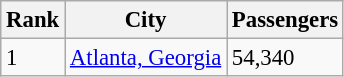<table class="wikitable sortable" style="font-size: 95%" width= align=>
<tr>
<th>Rank</th>
<th>City</th>
<th>Passengers</th>
</tr>
<tr>
<td>1</td>
<td><a href='#'>Atlanta, Georgia</a></td>
<td>54,340</td>
</tr>
</table>
